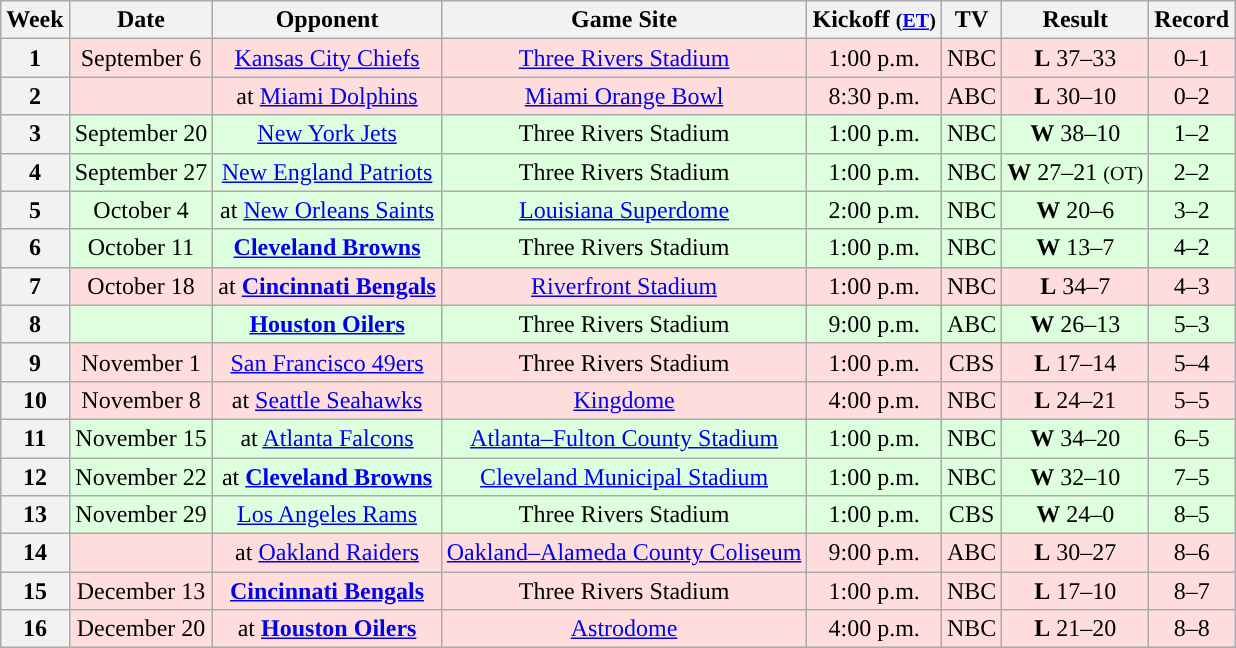<table class="wikitable" style="text-align:center">
<tr>
<th>Week</th>
<th>Date</th>
<th>Opponent</th>
<th>Game Site</th>
<th>Kickoff <small>(<a href='#'>ET</a>)</small></th>
<th>TV</th>
<th>Result</th>
<th>Record</th>
</tr>
<tr style="background:#ffdddd;">
<th>1</th>
<td>September 6</td>
<td><a href='#'>Kansas City Chiefs</a></td>
<td><a href='#'>Three Rivers Stadium</a></td>
<td>1:00 p.m.</td>
<td>NBC</td>
<td><strong>L</strong> 37–33</td>
<td>0–1</td>
</tr>
<tr style="background:#ffdddd;">
<th>2</th>
<td></td>
<td>at <a href='#'>Miami Dolphins</a></td>
<td><a href='#'>Miami Orange Bowl</a></td>
<td>8:30 p.m.</td>
<td>ABC</td>
<td><strong>L</strong> 30–10</td>
<td>0–2</td>
</tr>
<tr style="background: #ddffdd;">
<th>3</th>
<td>September 20</td>
<td><a href='#'>New York Jets</a></td>
<td>Three Rivers Stadium</td>
<td>1:00 p.m.</td>
<td>NBC</td>
<td><strong>W</strong> 38–10</td>
<td>1–2</td>
</tr>
<tr style="background: #ddffdd;">
<th>4</th>
<td>September 27</td>
<td><a href='#'>New England Patriots</a></td>
<td>Three Rivers Stadium</td>
<td>1:00 p.m.</td>
<td>NBC</td>
<td><strong>W</strong> 27–21 <small>(OT)</small></td>
<td>2–2</td>
</tr>
<tr style="background: #ddffdd;">
<th>5</th>
<td>October 4</td>
<td>at <a href='#'>New Orleans Saints</a></td>
<td><a href='#'>Louisiana Superdome</a></td>
<td>2:00 p.m.</td>
<td>NBC</td>
<td><strong>W</strong> 20–6</td>
<td>3–2</td>
</tr>
<tr style="background: #ddffdd;">
<th>6</th>
<td>October 11</td>
<td><strong><a href='#'>Cleveland Browns</a></strong></td>
<td>Three Rivers Stadium</td>
<td>1:00 p.m.</td>
<td>NBC</td>
<td><strong>W</strong> 13–7</td>
<td>4–2</td>
</tr>
<tr style="background:#ffdddd;">
<th>7</th>
<td>October 18</td>
<td>at <strong><a href='#'>Cincinnati Bengals</a></strong></td>
<td><a href='#'>Riverfront Stadium</a></td>
<td>1:00 p.m.</td>
<td>NBC</td>
<td><strong>L</strong> 34–7</td>
<td>4–3</td>
</tr>
<tr style="background: #ddffdd;">
<th>8</th>
<td></td>
<td><strong><a href='#'>Houston Oilers</a></strong></td>
<td>Three Rivers Stadium</td>
<td>9:00 p.m.</td>
<td>ABC</td>
<td><strong>W</strong> 26–13</td>
<td>5–3</td>
</tr>
<tr style="background:#ffdddd;">
<th>9</th>
<td>November 1</td>
<td><a href='#'>San Francisco 49ers</a></td>
<td>Three Rivers Stadium</td>
<td>1:00 p.m.</td>
<td>CBS</td>
<td><strong>L</strong> 17–14</td>
<td>5–4</td>
</tr>
<tr style="background:#ffdddd;">
<th>10</th>
<td>November 8</td>
<td>at <a href='#'>Seattle Seahawks</a></td>
<td><a href='#'>Kingdome</a></td>
<td>4:00 p.m.</td>
<td>NBC</td>
<td><strong>L</strong> 24–21</td>
<td>5–5</td>
</tr>
<tr style="background: #ddffdd;">
<th>11</th>
<td>November 15</td>
<td>at <a href='#'>Atlanta Falcons</a></td>
<td><a href='#'>Atlanta–Fulton County Stadium</a></td>
<td>1:00 p.m.</td>
<td>NBC</td>
<td><strong>W</strong> 34–20</td>
<td>6–5</td>
</tr>
<tr style="background: #ddffdd;">
<th>12</th>
<td>November 22</td>
<td>at <strong><a href='#'>Cleveland Browns</a></strong></td>
<td><a href='#'>Cleveland Municipal Stadium</a></td>
<td>1:00 p.m.</td>
<td>NBC</td>
<td><strong>W</strong> 32–10</td>
<td>7–5</td>
</tr>
<tr style="background: #ddffdd;">
<th>13</th>
<td>November 29</td>
<td><a href='#'>Los Angeles Rams</a></td>
<td>Three Rivers Stadium</td>
<td>1:00 p.m.</td>
<td>CBS</td>
<td><strong>W</strong> 24–0</td>
<td>8–5</td>
</tr>
<tr style="background:#ffdddd;">
<th>14</th>
<td></td>
<td>at <a href='#'>Oakland Raiders</a></td>
<td><a href='#'>Oakland–Alameda County Coliseum</a></td>
<td>9:00 p.m.</td>
<td>ABC</td>
<td><strong>L</strong> 30–27</td>
<td>8–6</td>
</tr>
<tr style="background:#ffdddd;">
<th>15</th>
<td>December 13</td>
<td><strong><a href='#'>Cincinnati Bengals</a></strong></td>
<td>Three Rivers Stadium</td>
<td>1:00 p.m.</td>
<td>NBC</td>
<td><strong>L</strong> 17–10</td>
<td>8–7</td>
</tr>
<tr style="background:#ffdddd;">
<th>16</th>
<td>December 20</td>
<td>at <strong><a href='#'>Houston Oilers</a></strong></td>
<td><a href='#'>Astrodome</a></td>
<td>4:00 p.m.</td>
<td>NBC</td>
<td><strong>L</strong> 21–20</td>
<td>8–8</td>
</tr>
</table>
